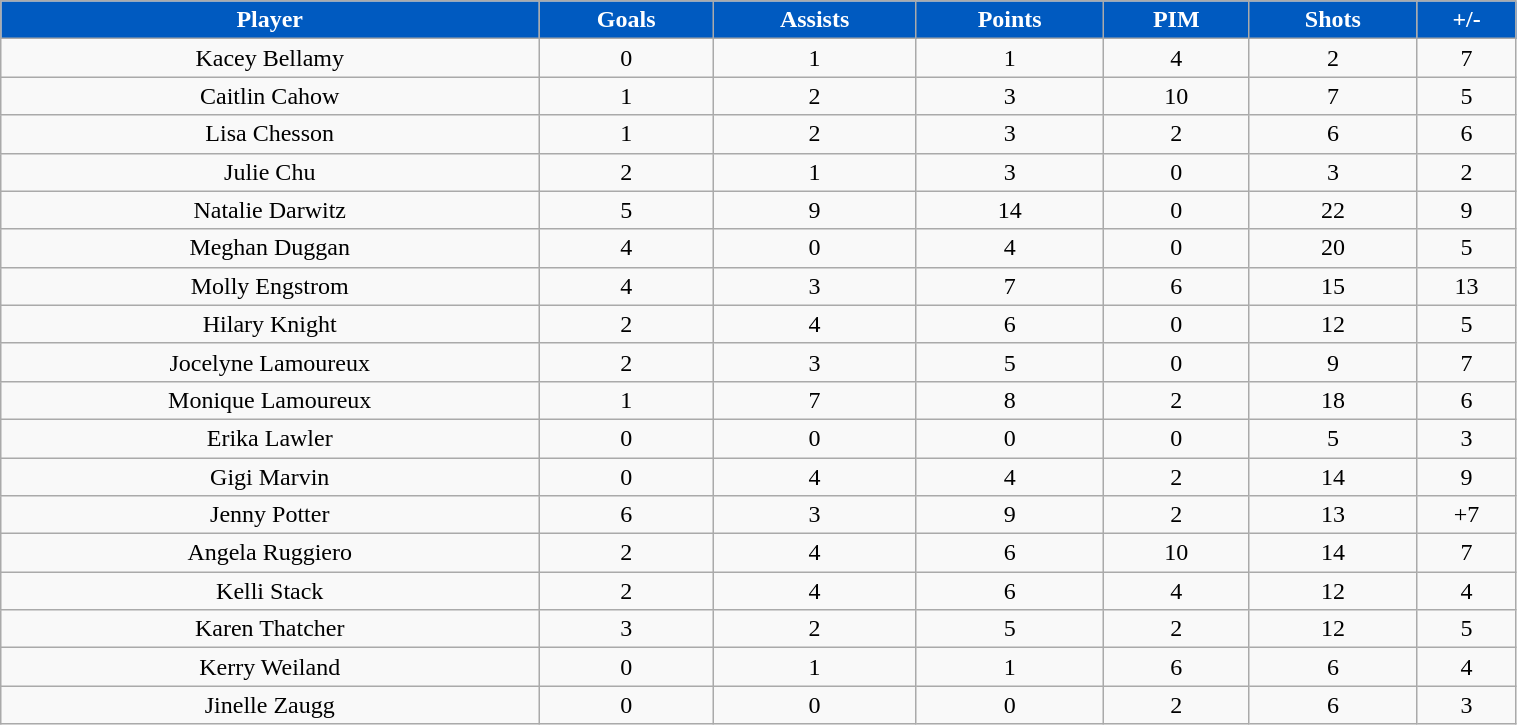<table class="wikitable" style="width:80%;">
<tr>
<th style="background:#005ac0; color:#fff;">Player</th>
<th style="background:#005ac0; color:#fff;">Goals</th>
<th style="background:#005ac0; color:#fff;">Assists</th>
<th style="background:#005ac0; color:#fff;">Points</th>
<th style="background:#005ac0; color:#fff;">PIM</th>
<th style="background:#005ac0; color:#fff;">Shots</th>
<th style="background:#005ac0; color:#fff;">+/-</th>
</tr>
<tr style="text-align:center;" bgcolor="">
<td>Kacey Bellamy</td>
<td>0</td>
<td>1</td>
<td>1</td>
<td>4</td>
<td>2</td>
<td>7</td>
</tr>
<tr style="text-align:center;" bgcolor="">
<td>Caitlin Cahow</td>
<td>1</td>
<td>2</td>
<td>3</td>
<td>10</td>
<td>7</td>
<td>5</td>
</tr>
<tr style="text-align:center;" bgcolor="">
<td>Lisa Chesson</td>
<td>1</td>
<td>2</td>
<td>3</td>
<td>2</td>
<td>6</td>
<td>6</td>
</tr>
<tr style="text-align:center;" bgcolor="">
<td>Julie Chu</td>
<td>2</td>
<td>1</td>
<td>3</td>
<td>0</td>
<td>3</td>
<td>2</td>
</tr>
<tr style="text-align:center;" bgcolor="">
<td>Natalie Darwitz</td>
<td>5</td>
<td>9</td>
<td>14</td>
<td>0</td>
<td>22</td>
<td>9</td>
</tr>
<tr style="text-align:center;" bgcolor="">
<td>Meghan Duggan</td>
<td>4</td>
<td>0</td>
<td>4</td>
<td>0</td>
<td>20</td>
<td>5</td>
</tr>
<tr style="text-align:center;" bgcolor="">
<td>Molly Engstrom</td>
<td>4</td>
<td>3</td>
<td>7</td>
<td>6</td>
<td>15</td>
<td>13</td>
</tr>
<tr style="text-align:center;" bgcolor="">
<td>Hilary Knight</td>
<td>2</td>
<td>4</td>
<td>6</td>
<td>0</td>
<td>12</td>
<td>5</td>
</tr>
<tr style="text-align:center;" bgcolor="">
<td>Jocelyne Lamoureux</td>
<td>2</td>
<td>3</td>
<td>5</td>
<td>0</td>
<td>9</td>
<td>7</td>
</tr>
<tr style="text-align:center;" bgcolor="">
<td>Monique Lamoureux</td>
<td>1</td>
<td>7</td>
<td>8</td>
<td>2</td>
<td>18</td>
<td>6</td>
</tr>
<tr style="text-align:center;" bgcolor="">
<td>Erika Lawler</td>
<td>0</td>
<td>0</td>
<td>0</td>
<td>0</td>
<td>5</td>
<td>3</td>
</tr>
<tr style="text-align:center;" bgcolor="">
<td>Gigi Marvin</td>
<td>0</td>
<td>4</td>
<td>4</td>
<td>2</td>
<td>14</td>
<td>9</td>
</tr>
<tr style="text-align:center;" bgcolor="">
<td>Jenny Potter</td>
<td>6</td>
<td>3</td>
<td>9</td>
<td>2</td>
<td>13</td>
<td>+7</td>
</tr>
<tr style="text-align:center;" bgcolor="">
<td>Angela Ruggiero</td>
<td>2</td>
<td>4</td>
<td>6</td>
<td>10</td>
<td>14</td>
<td>7</td>
</tr>
<tr style="text-align:center;" bgcolor="">
<td>Kelli Stack</td>
<td>2</td>
<td>4</td>
<td>6</td>
<td>4</td>
<td>12</td>
<td>4</td>
</tr>
<tr style="text-align:center;" bgcolor="">
<td>Karen Thatcher</td>
<td>3</td>
<td>2</td>
<td>5</td>
<td>2</td>
<td>12</td>
<td>5</td>
</tr>
<tr style="text-align:center;" bgcolor="">
<td>Kerry Weiland</td>
<td>0</td>
<td>1</td>
<td>1</td>
<td>6</td>
<td>6</td>
<td>4</td>
</tr>
<tr style="text-align:center;" bgcolor="">
<td>Jinelle Zaugg</td>
<td>0</td>
<td>0</td>
<td>0</td>
<td>2</td>
<td>6</td>
<td>3</td>
</tr>
</table>
